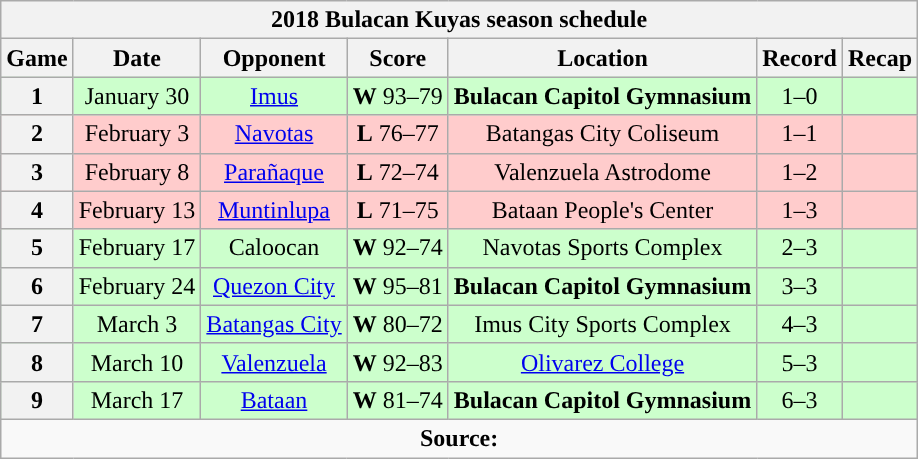<table class="wikitable" style="text-align:center">
<tr>
<th colspan=7>2018 Bulacan Kuyas season schedule</th>
</tr>
<tr>
<th>Game</th>
<th>Date</th>
<th>Opponent</th>
<th>Score</th>
<th>Location</th>
<th>Record</th>
<th>Recap</th>
</tr>
<tr style="background:#cfc">
<th>1</th>
<td>January 30</td>
<td><a href='#'>Imus</a></td>
<td><strong>W</strong> 93–79</td>
<td><strong>Bulacan Capitol Gymnasium</strong></td>
<td>1–0</td>
<td></td>
</tr>
<tr style="background:#fcc">
<th>2</th>
<td>February 3</td>
<td><a href='#'>Navotas</a></td>
<td><strong>L</strong> 76–77 </td>
<td>Batangas City Coliseum</td>
<td>1–1</td>
<td></td>
</tr>
<tr style="background:#fcc">
<th>3</th>
<td>February 8</td>
<td><a href='#'>Parañaque</a></td>
<td><strong>L</strong> 72–74</td>
<td>Valenzuela Astrodome</td>
<td>1–2</td>
<td></td>
</tr>
<tr style="background:#fcc">
<th>4</th>
<td>February 13</td>
<td><a href='#'>Muntinlupa</a></td>
<td><strong>L</strong> 71–75</td>
<td>Bataan People's Center</td>
<td>1–3</td>
<td></td>
</tr>
<tr style="background:#cfc">
<th>5</th>
<td>February 17</td>
<td>Caloocan</td>
<td><strong>W</strong> 92–74</td>
<td>Navotas Sports Complex</td>
<td>2–3</td>
<td></td>
</tr>
<tr style="background:#cfc">
<th>6</th>
<td>February 24</td>
<td><a href='#'>Quezon City</a></td>
<td><strong>W</strong> 95–81</td>
<td><strong>Bulacan Capitol Gymnasium</strong></td>
<td>3–3</td>
<td></td>
</tr>
<tr style="background:#cfc">
<th>7</th>
<td>March 3</td>
<td><a href='#'>Batangas City</a></td>
<td><strong>W</strong> 80–72</td>
<td>Imus City Sports Complex</td>
<td>4–3</td>
<td></td>
</tr>
<tr style="background:#cfc">
<th>8</th>
<td>March 10</td>
<td><a href='#'>Valenzuela</a></td>
<td><strong>W</strong> 92–83</td>
<td><a href='#'>Olivarez College</a></td>
<td>5–3</td>
<td></td>
</tr>
<tr style="background:#cfc">
<th>9</th>
<td>March 17</td>
<td><a href='#'>Bataan</a></td>
<td><strong>W</strong> 81–74</td>
<td><strong>Bulacan Capitol Gymnasium</strong></td>
<td>6–3</td>
<td></td>
</tr>
<tr>
<td colspan=7 align=center><strong>Source: </strong></td>
</tr>
</table>
